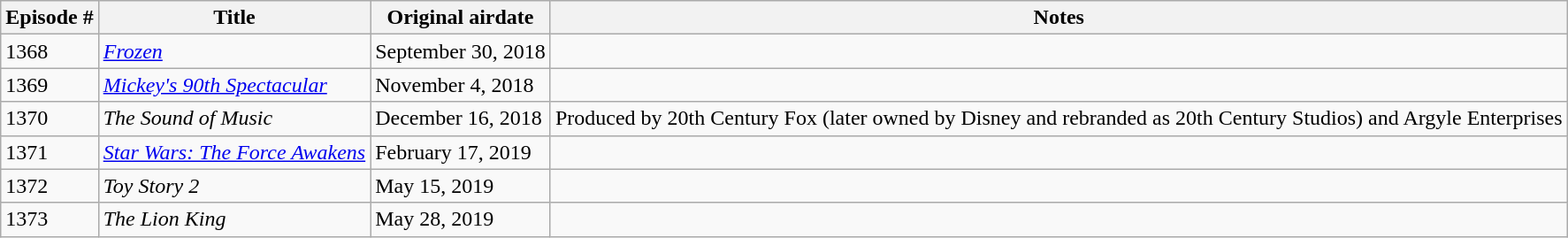<table class="wikitable sortable">
<tr>
<th>Episode #</th>
<th>Title</th>
<th>Original airdate</th>
<th>Notes</th>
</tr>
<tr>
<td>1368</td>
<td><em><a href='#'>Frozen</a></em></td>
<td>September 30, 2018</td>
<td></td>
</tr>
<tr>
<td>1369</td>
<td><em><a href='#'>Mickey's 90th Spectacular</a></em></td>
<td>November 4, 2018</td>
<td></td>
</tr>
<tr>
<td>1370</td>
<td><em>The Sound of Music</em></td>
<td>December 16, 2018</td>
<td>Produced by 20th Century Fox (later owned by Disney and rebranded as 20th Century Studios) and Argyle Enterprises</td>
</tr>
<tr>
<td>1371</td>
<td><em><a href='#'>Star Wars: The Force Awakens</a></em></td>
<td>February 17, 2019</td>
<td></td>
</tr>
<tr>
<td>1372</td>
<td><em>Toy Story 2</em></td>
<td>May 15, 2019</td>
<td></td>
</tr>
<tr>
<td>1373</td>
<td><em>The Lion King</em></td>
<td>May 28, 2019</td>
<td></td>
</tr>
</table>
